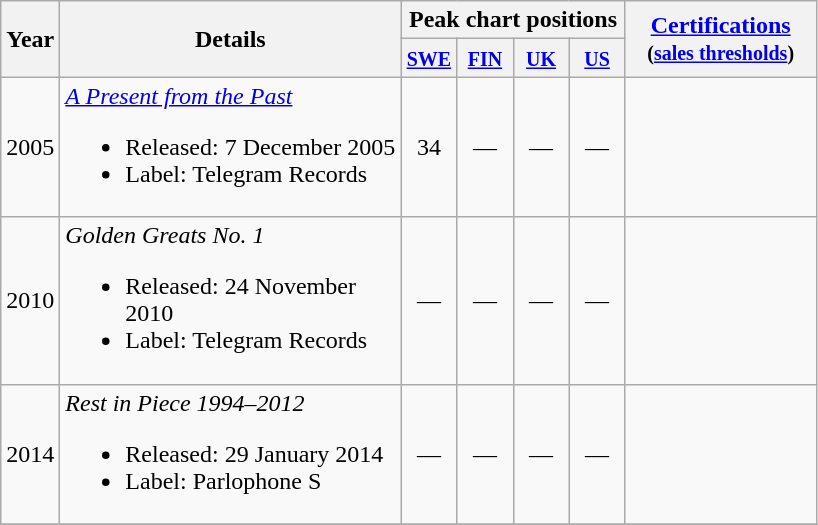<table class="wikitable">
<tr>
<th rowspan="2">Year</th>
<th rowspan="2" width="220">Details</th>
<th colspan="4">Peak chart positions</th>
<th rowspan=2 width="120"><a href='#'>Certifications</a><br><small>(<a href='#'>sales thresholds</a>)</small></th>
</tr>
<tr>
<th width="30"><small><a href='#'>SWE</a></small><br></th>
<th width="30"><small><a href='#'>FIN</a></small><br></th>
<th width="30"><small><a href='#'>UK</a></small><br></th>
<th width="30"><small><a href='#'>US</a></small><br></th>
</tr>
<tr>
<td>2005</td>
<td><em><a href='#'>A Present from the Past</a></em><br><ul><li>Released: 7 December 2005</li><li>Label: Telegram Records</li></ul></td>
<td align="center">34</td>
<td align="center">—</td>
<td align="center">—</td>
<td align="center">—</td>
<td></td>
</tr>
<tr>
<td>2010</td>
<td><em>Golden Greats No. 1</em><br><ul><li>Released: 24 November 2010</li><li>Label: Telegram Records</li></ul></td>
<td align="center">—</td>
<td align="center">—</td>
<td align="center">—</td>
<td align="center">—</td>
<td></td>
</tr>
<tr>
<td>2014</td>
<td><em>Rest in Piece 1994–2012</em><br><ul><li>Released: 29 January 2014</li><li>Label: Parlophone S</li></ul></td>
<td align="center">—</td>
<td align="center">—</td>
<td align="center">—</td>
<td align="center">—</td>
<td></td>
</tr>
<tr>
</tr>
</table>
